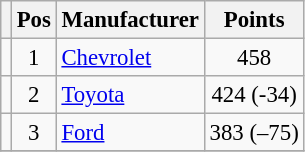<table class="wikitable" style="font-size: 95%;">
<tr>
<th></th>
<th>Pos</th>
<th>Manufacturer</th>
<th>Points</th>
</tr>
<tr>
<td align="left"></td>
<td style="text-align:center;">1</td>
<td><a href='#'>Chevrolet</a></td>
<td style="text-align:center;">458</td>
</tr>
<tr>
<td align="left"></td>
<td style="text-align:center;">2</td>
<td><a href='#'>Toyota</a></td>
<td style="text-align:center;">424 (-34)</td>
</tr>
<tr>
<td align="left"></td>
<td style="text-align:center;">3</td>
<td><a href='#'>Ford</a></td>
<td style="text-align:center;">383 (–75)</td>
</tr>
<tr class="sortbottom">
</tr>
</table>
